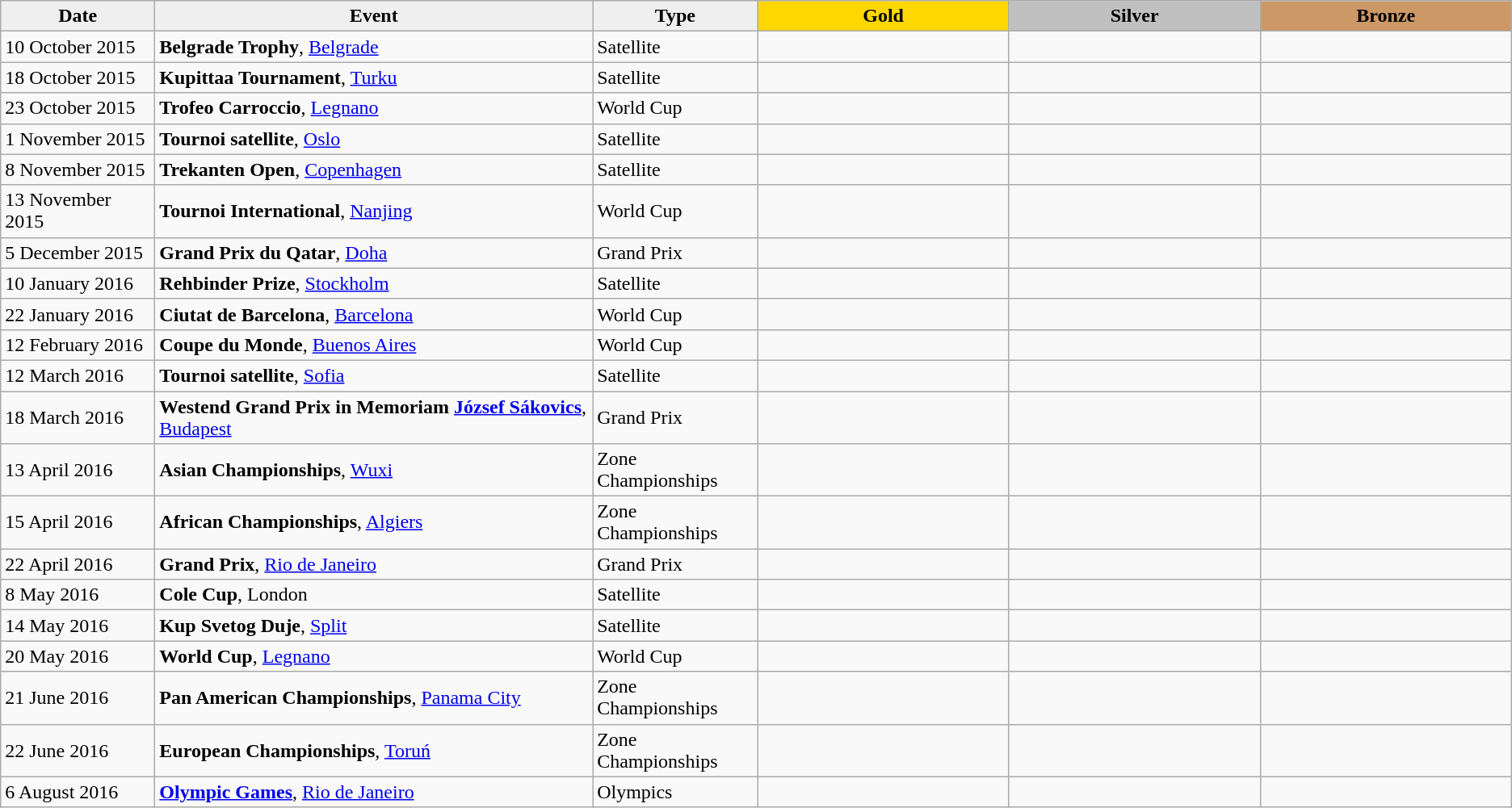<table class="wikitable plainrowheaders" border="1" style="font-size:100%">
<tr align=center>
<th scope=col style="width:120px; background: #efefef;">Date</th>
<th scope=col style="background: #efefef;">Event</th>
<th scope=col style="background: #efefef;">Type</th>
<th scope=col colspan=1 style="width:200px; background: gold;">Gold</th>
<th scope=col colspan=1 style="width:200px; background: silver;">Silver</th>
<th scope=col colspan=1 style="width:200px; background: #cc9966;">Bronze</th>
</tr>
<tr>
<td>10 October 2015</td>
<td><strong>Belgrade Trophy</strong>, <a href='#'>Belgrade</a></td>
<td>Satellite</td>
<td></td>
<td></td>
<td><br></td>
</tr>
<tr>
<td>18 October 2015</td>
<td><strong>Kupittaa Tournament</strong>, <a href='#'>Turku</a></td>
<td>Satellite</td>
<td></td>
<td></td>
<td><br></td>
</tr>
<tr>
<td>23 October 2015</td>
<td><strong>Trofeo Carroccio</strong>, <a href='#'>Legnano</a></td>
<td>World Cup</td>
<td></td>
<td></td>
<td><br></td>
</tr>
<tr>
<td>1 November 2015</td>
<td><strong>Tournoi satellite</strong>, <a href='#'>Oslo</a></td>
<td>Satellite</td>
<td></td>
<td></td>
<td><br></td>
</tr>
<tr>
<td>8 November 2015</td>
<td><strong>Trekanten Open</strong>, <a href='#'>Copenhagen</a></td>
<td>Satellite</td>
<td></td>
<td></td>
<td><br></td>
</tr>
<tr>
<td>13 November 2015</td>
<td><strong>Tournoi International</strong>, <a href='#'>Nanjing</a></td>
<td>World Cup</td>
<td></td>
<td></td>
<td><br></td>
</tr>
<tr>
<td>5 December 2015</td>
<td><strong>Grand Prix du Qatar</strong>, <a href='#'>Doha</a></td>
<td>Grand Prix</td>
<td></td>
<td></td>
<td><br></td>
</tr>
<tr>
<td>10 January 2016</td>
<td><strong>Rehbinder Prize</strong>, <a href='#'>Stockholm</a></td>
<td>Satellite</td>
<td></td>
<td></td>
<td><br></td>
</tr>
<tr>
<td>22 January 2016</td>
<td><strong>Ciutat de Barcelona</strong>, <a href='#'>Barcelona</a></td>
<td>World Cup</td>
<td></td>
<td></td>
<td><br> </td>
</tr>
<tr>
<td>12 February 2016</td>
<td><strong>Coupe du Monde</strong>, <a href='#'>Buenos Aires</a></td>
<td>World Cup</td>
<td></td>
<td></td>
<td><br></td>
</tr>
<tr>
<td>12 March 2016</td>
<td><strong>Tournoi satellite</strong>, <a href='#'>Sofia</a></td>
<td>Satellite</td>
<td></td>
<td></td>
<td><br></td>
</tr>
<tr>
<td>18 March 2016</td>
<td><strong>Westend Grand Prix in Memoriam <a href='#'>József Sákovics</a></strong>, <a href='#'>Budapest</a></td>
<td>Grand Prix</td>
<td></td>
<td></td>
<td><br></td>
</tr>
<tr>
<td>13 April 2016</td>
<td><strong>Asian Championships</strong>, <a href='#'>Wuxi</a></td>
<td>Zone Championships</td>
<td></td>
<td></td>
<td><br></td>
</tr>
<tr>
<td>15 April 2016</td>
<td><strong>African Championships</strong>, <a href='#'>Algiers</a></td>
<td>Zone Championships</td>
<td></td>
<td></td>
<td><br></td>
</tr>
<tr>
<td>22 April 2016</td>
<td><strong>Grand Prix</strong>, <a href='#'>Rio de Janeiro</a></td>
<td>Grand Prix</td>
<td></td>
<td></td>
<td><br></td>
</tr>
<tr>
<td>8 May 2016</td>
<td><strong>Cole Cup</strong>, London</td>
<td>Satellite</td>
<td></td>
<td></td>
<td><br></td>
</tr>
<tr>
<td>14 May 2016</td>
<td><strong>Kup Svetog Duje</strong>, <a href='#'>Split</a></td>
<td>Satellite</td>
<td></td>
<td></td>
<td><br></td>
</tr>
<tr>
<td>20 May 2016</td>
<td><strong>World Cup</strong>, <a href='#'>Legnano</a></td>
<td>World Cup</td>
<td></td>
<td></td>
<td><br></td>
</tr>
<tr>
<td>21 June 2016</td>
<td><strong>Pan American Championships</strong>, <a href='#'>Panama City</a></td>
<td>Zone Championships</td>
<td></td>
<td></td>
<td><br></td>
</tr>
<tr>
<td>22 June 2016</td>
<td><strong>European Championships</strong>, <a href='#'>Toruń</a></td>
<td>Zone Championships</td>
<td></td>
<td></td>
<td><br></td>
</tr>
<tr>
<td>6 August 2016</td>
<td><strong><a href='#'>Olympic Games</a></strong>, <a href='#'>Rio de Janeiro</a></td>
<td>Olympics</td>
<td></td>
<td></td>
<td></td>
</tr>
</table>
